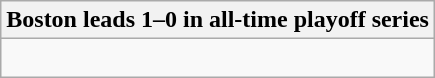<table class="wikitable collapsible collapsed">
<tr>
<th>Boston leads 1–0 in all-time playoff series</th>
</tr>
<tr>
<td><br></td>
</tr>
</table>
